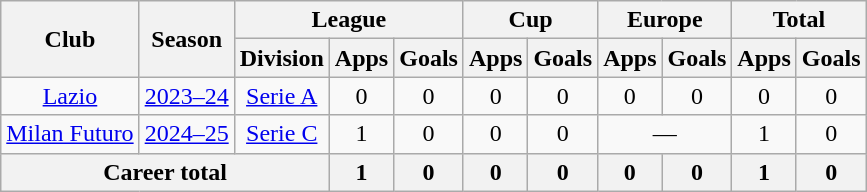<table class="wikitable" style="text-align: center;">
<tr>
<th rowspan="2">Club</th>
<th rowspan="2">Season</th>
<th colspan="3">League</th>
<th colspan="2">Cup</th>
<th colspan="2">Europe</th>
<th colspan="2">Total</th>
</tr>
<tr>
<th>Division</th>
<th>Apps</th>
<th>Goals</th>
<th>Apps</th>
<th>Goals</th>
<th>Apps</th>
<th>Goals</th>
<th>Apps</th>
<th>Goals</th>
</tr>
<tr>
<td rowspan="1"><a href='#'>Lazio</a></td>
<td><a href='#'>2023–24</a></td>
<td><a href='#'>Serie A</a></td>
<td>0</td>
<td>0</td>
<td>0</td>
<td>0</td>
<td>0</td>
<td>0</td>
<td>0</td>
<td>0</td>
</tr>
<tr>
<td rowspan="1"><a href='#'>Milan Futuro</a></td>
<td><a href='#'>2024–25</a></td>
<td><a href='#'>Serie C</a></td>
<td>1</td>
<td>0</td>
<td>0</td>
<td>0</td>
<td colspan="2">—</td>
<td>1</td>
<td>0</td>
</tr>
<tr>
<th colspan="3">Career total</th>
<th>1</th>
<th>0</th>
<th>0</th>
<th>0</th>
<th>0</th>
<th>0</th>
<th>1</th>
<th>0</th>
</tr>
</table>
